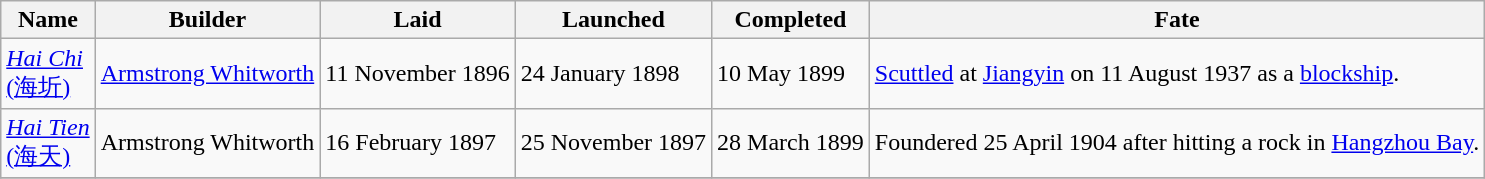<table class="wikitable">
<tr>
<th>Name</th>
<th>Builder</th>
<th>Laid</th>
<th>Launched</th>
<th>Completed</th>
<th>Fate</th>
</tr>
<tr>
<td><a href='#'><em>Hai Chi</em><br>(海圻)</a></td>
<td><a href='#'>Armstrong Whitworth</a></td>
<td>11 November 1896</td>
<td>24 January 1898</td>
<td>10 May 1899</td>
<td><a href='#'>Scuttled</a> at <a href='#'>Jiangyin</a> on 11 August 1937 as a <a href='#'>blockship</a>.</td>
</tr>
<tr>
<td><a href='#'><em>Hai Tien</em><br>(海天)</a></td>
<td>Armstrong Whitworth</td>
<td>16 February 1897</td>
<td>25 November 1897</td>
<td>28 March 1899</td>
<td>Foundered  25 April 1904 after hitting a rock in <a href='#'>Hangzhou Bay</a>.</td>
</tr>
<tr>
</tr>
</table>
